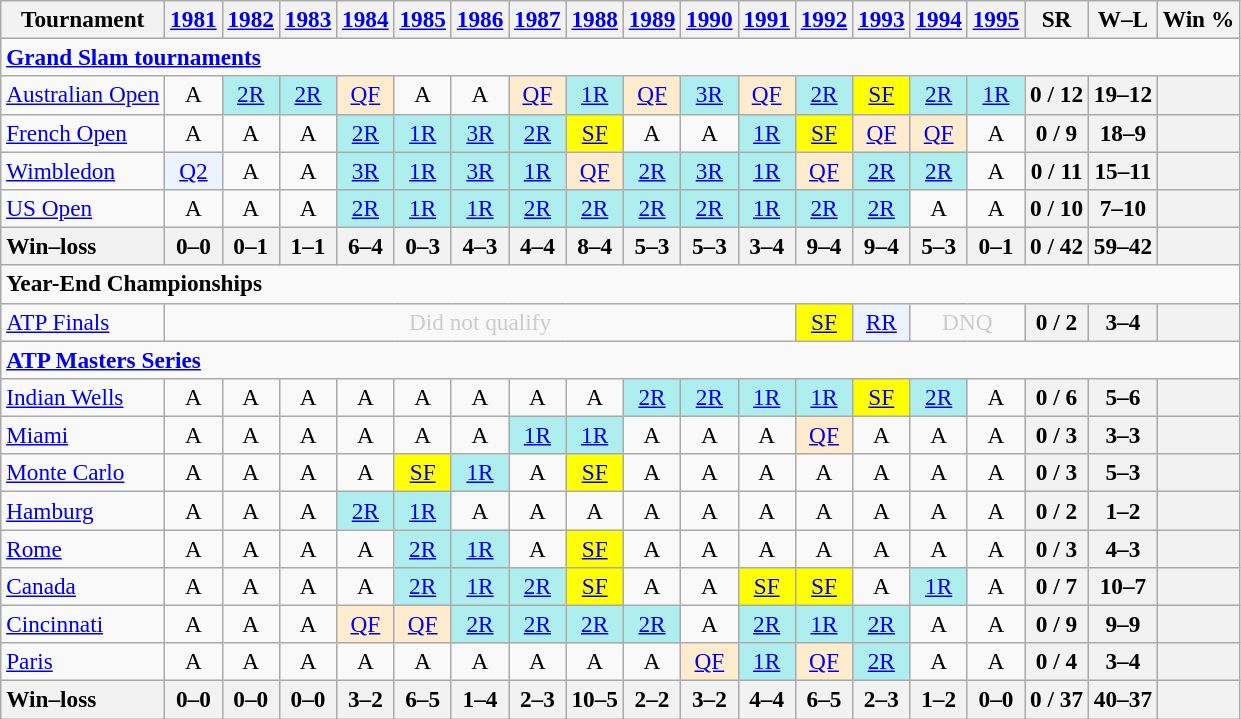<table class=wikitable style=text-align:center;font-size:97%>
<tr>
<th>Tournament</th>
<th><a href='#'>1981</a></th>
<th><a href='#'>1982</a></th>
<th><a href='#'>1983</a></th>
<th><a href='#'>1984</a></th>
<th><a href='#'>1985</a></th>
<th><a href='#'>1986</a></th>
<th><a href='#'>1987</a></th>
<th><a href='#'>1988</a></th>
<th><a href='#'>1989</a></th>
<th><a href='#'>1990</a></th>
<th><a href='#'>1991</a></th>
<th><a href='#'>1992</a></th>
<th><a href='#'>1993</a></th>
<th><a href='#'>1994</a></th>
<th><a href='#'>1995</a></th>
<th>SR</th>
<th>W–L</th>
<th>Win %</th>
</tr>
<tr>
<td colspan=23 align=left><strong><a href='#'>Grand Slam tournaments</a></strong></td>
</tr>
<tr>
<td align=left><a href='#'>Australian Open</a></td>
<td>A</td>
<td bgcolor=afeeee><a href='#'>2R</a></td>
<td bgcolor=afeeee><a href='#'>2R</a></td>
<td bgcolor=ffebcd><a href='#'>QF</a></td>
<td>A</td>
<td>A</td>
<td bgcolor=ffebcd><a href='#'>QF</a></td>
<td bgcolor=afeeee><a href='#'>1R</a></td>
<td bgcolor=ffebcd><a href='#'>QF</a></td>
<td bgcolor=afeeee><a href='#'>3R</a></td>
<td bgcolor=ffebcd><a href='#'>QF</a></td>
<td bgcolor=afeeee><a href='#'>2R</a></td>
<td bgcolor=yellow><a href='#'>SF</a></td>
<td bgcolor=afeeee><a href='#'>2R</a></td>
<td bgcolor=afeeee><a href='#'>1R</a></td>
<th>0 / 12</th>
<th>19–12</th>
<th></th>
</tr>
<tr>
<td align=left><a href='#'>French Open</a></td>
<td>A</td>
<td>A</td>
<td>A</td>
<td bgcolor=afeeee><a href='#'>2R</a></td>
<td bgcolor=afeeee><a href='#'>1R</a></td>
<td bgcolor=afeeee><a href='#'>3R</a></td>
<td bgcolor=afeeee><a href='#'>2R</a></td>
<td bgcolor=yellow><a href='#'>SF</a></td>
<td>A</td>
<td>A</td>
<td bgcolor=afeeee><a href='#'>1R</a></td>
<td bgcolor=yellow><a href='#'>SF</a></td>
<td bgcolor=ffebcd><a href='#'>QF</a></td>
<td bgcolor=ffebcd><a href='#'>QF</a></td>
<td>A</td>
<th>0 / 9</th>
<th>18–9</th>
<th></th>
</tr>
<tr>
<td align=left><a href='#'>Wimbledon</a></td>
<td bgcolor=ecf2ff><a href='#'>Q2</a></td>
<td>A</td>
<td>A</td>
<td bgcolor=afeeee><a href='#'>3R</a></td>
<td bgcolor=afeeee><a href='#'>1R</a></td>
<td bgcolor=afeeee><a href='#'>3R</a></td>
<td bgcolor=afeeee><a href='#'>1R</a></td>
<td bgcolor=ffebcd><a href='#'>QF</a></td>
<td bgcolor=afeeee><a href='#'>2R</a></td>
<td bgcolor=afeeee><a href='#'>3R</a></td>
<td bgcolor=afeeee><a href='#'>1R</a></td>
<td bgcolor=ffebcd><a href='#'>QF</a></td>
<td bgcolor=afeeee><a href='#'>2R</a></td>
<td bgcolor=afeeee><a href='#'>2R</a></td>
<td>A</td>
<th>0 / 11</th>
<th>15–11</th>
<th></th>
</tr>
<tr>
<td align=left><a href='#'>US Open</a></td>
<td>A</td>
<td>A</td>
<td>A</td>
<td bgcolor=afeeee><a href='#'>2R</a></td>
<td bgcolor=afeeee><a href='#'>1R</a></td>
<td bgcolor=afeeee><a href='#'>1R</a></td>
<td bgcolor=afeeee><a href='#'>2R</a></td>
<td bgcolor=afeeee><a href='#'>2R</a></td>
<td bgcolor=afeeee><a href='#'>2R</a></td>
<td bgcolor=afeeee><a href='#'>2R</a></td>
<td bgcolor=afeeee><a href='#'>1R</a></td>
<td bgcolor=afeeee><a href='#'>2R</a></td>
<td bgcolor=afeeee><a href='#'>2R</a></td>
<td>A</td>
<td>A</td>
<th>0 / 10</th>
<th>7–10</th>
<th></th>
</tr>
<tr>
<th style=text-align:left>Win–loss</th>
<th>0–0</th>
<th>0–1</th>
<th>1–1</th>
<th>6–4</th>
<th>0–3</th>
<th>4–3</th>
<th>4–4</th>
<th>8–4</th>
<th>5–3</th>
<th>5–3</th>
<th>3–4</th>
<th>9–4</th>
<th>9–4</th>
<th>5–3</th>
<th>0–1</th>
<th>0 / 42</th>
<th>59–42</th>
<th></th>
</tr>
<tr>
<td colspan=22 align=left><strong>Year-End Championships</strong></td>
</tr>
<tr>
<td align=left><a href='#'>ATP Finals</a></td>
<td colspan=11 style=color:#cccccc>Did not qualify</td>
<td style=background:yellow><a href='#'>SF</a></td>
<td style=background:#ecf2ff><a href='#'>RR</a></td>
<td colspan=2 style=color:#cccccc>DNQ</td>
<th>0 / 2</th>
<th>3–4</th>
<th></th>
</tr>
<tr>
<td colspan=23 align=left><strong><a href='#'>ATP Masters Series</a></strong></td>
</tr>
<tr>
<td align=left><a href='#'>Indian Wells</a></td>
<td>A</td>
<td>A</td>
<td>A</td>
<td>A</td>
<td>A</td>
<td>A</td>
<td>A</td>
<td>A</td>
<td bgcolor=afeeee><a href='#'>2R</a></td>
<td bgcolor=afeeee><a href='#'>2R</a></td>
<td bgcolor=afeeee><a href='#'>1R</a></td>
<td bgcolor=afeeee><a href='#'>1R</a></td>
<td bgcolor=yellow><a href='#'>SF</a></td>
<td bgcolor=afeeee><a href='#'>2R</a></td>
<td>A</td>
<th>0 / 6</th>
<th>5–6</th>
<th></th>
</tr>
<tr>
<td align=left><a href='#'>Miami</a></td>
<td>A</td>
<td>A</td>
<td>A</td>
<td>A</td>
<td>A</td>
<td>A</td>
<td bgcolor=afeeee><a href='#'>1R</a></td>
<td bgcolor=afeeee><a href='#'>1R</a></td>
<td>A</td>
<td>A</td>
<td>A</td>
<td bgcolor=ffebcd><a href='#'>QF</a></td>
<td>A</td>
<td>A</td>
<td>A</td>
<th>0 / 3</th>
<th>3–3</th>
<th></th>
</tr>
<tr>
<td align=left><a href='#'>Monte Carlo</a></td>
<td>A</td>
<td>A</td>
<td>A</td>
<td>A</td>
<td bgcolor=yellow><a href='#'>SF</a></td>
<td bgcolor=afeeee><a href='#'>1R</a></td>
<td>A</td>
<td bgcolor=yellow><a href='#'>SF</a></td>
<td>A</td>
<td>A</td>
<td>A</td>
<td>A</td>
<td>A</td>
<td>A</td>
<td>A</td>
<th>0 / 3</th>
<th>5–3</th>
<th></th>
</tr>
<tr>
<td align=left><a href='#'>Hamburg</a></td>
<td>A</td>
<td>A</td>
<td>A</td>
<td bgcolor=afeeee><a href='#'>2R</a></td>
<td bgcolor=afeeee><a href='#'>1R</a></td>
<td>A</td>
<td>A</td>
<td>A</td>
<td>A</td>
<td>A</td>
<td>A</td>
<td>A</td>
<td>A</td>
<td>A</td>
<td>A</td>
<th>0 / 2</th>
<th>1–2</th>
<th></th>
</tr>
<tr>
<td align=left><a href='#'>Rome</a></td>
<td>A</td>
<td>A</td>
<td>A</td>
<td>A</td>
<td bgcolor=afeeee><a href='#'>2R</a></td>
<td bgcolor=afeeee><a href='#'>1R</a></td>
<td>A</td>
<td bgcolor=yellow><a href='#'>SF</a></td>
<td>A</td>
<td>A</td>
<td>A</td>
<td>A</td>
<td>A</td>
<td>A</td>
<td>A</td>
<th>0 / 3</th>
<th>4–3</th>
<th></th>
</tr>
<tr>
<td align=left><a href='#'>Canada</a></td>
<td>A</td>
<td>A</td>
<td>A</td>
<td>A</td>
<td bgcolor=afeeee><a href='#'>2R</a></td>
<td bgcolor=afeeee><a href='#'>1R</a></td>
<td bgcolor=afeeee><a href='#'>2R</a></td>
<td bgcolor=yellow><a href='#'>SF</a></td>
<td>A</td>
<td>A</td>
<td bgcolor=yellow><a href='#'>SF</a></td>
<td bgcolor=yellow><a href='#'>SF</a></td>
<td>A</td>
<td bgcolor=afeeee><a href='#'>1R</a></td>
<td>A</td>
<th>0 / 7</th>
<th>10–7</th>
<th></th>
</tr>
<tr>
<td align=left><a href='#'>Cincinnati</a></td>
<td>A</td>
<td>A</td>
<td>A</td>
<td bgcolor=ffebcd><a href='#'>QF</a></td>
<td bgcolor=ffebcd><a href='#'>QF</a></td>
<td bgcolor=afeeee><a href='#'>2R</a></td>
<td bgcolor=afeeee><a href='#'>2R</a></td>
<td bgcolor=afeeee><a href='#'>2R</a></td>
<td bgcolor=afeeee><a href='#'>2R</a></td>
<td>A</td>
<td bgcolor=afeeee><a href='#'>2R</a></td>
<td bgcolor=afeeee><a href='#'>1R</a></td>
<td bgcolor=afeeee><a href='#'>2R</a></td>
<td>A</td>
<td>A</td>
<th>0 / 9</th>
<th>9–9</th>
<th></th>
</tr>
<tr>
<td align=left><a href='#'>Paris</a></td>
<td>A</td>
<td>A</td>
<td>A</td>
<td>A</td>
<td>A</td>
<td>A</td>
<td>A</td>
<td>A</td>
<td>A</td>
<td bgcolor=ffebcd><a href='#'>QF</a></td>
<td bgcolor=afeeee><a href='#'>1R</a></td>
<td bgcolor=ffebcd><a href='#'>QF</a></td>
<td bgcolor=afeeee><a href='#'>2R</a></td>
<td>A</td>
<td>A</td>
<th>0 / 4</th>
<th>3–4</th>
<th></th>
</tr>
<tr>
<th style=text-align:left>Win–loss</th>
<th>0–0</th>
<th>0–0</th>
<th>0–0</th>
<th>3–2</th>
<th>6–5</th>
<th>1–4</th>
<th>2–3</th>
<th>10–5</th>
<th>2–2</th>
<th>3–2</th>
<th>4–4</th>
<th>6–5</th>
<th>2–3</th>
<th>1–2</th>
<th>0–0</th>
<th>0 / 37</th>
<th>40–37</th>
<th></th>
</tr>
</table>
